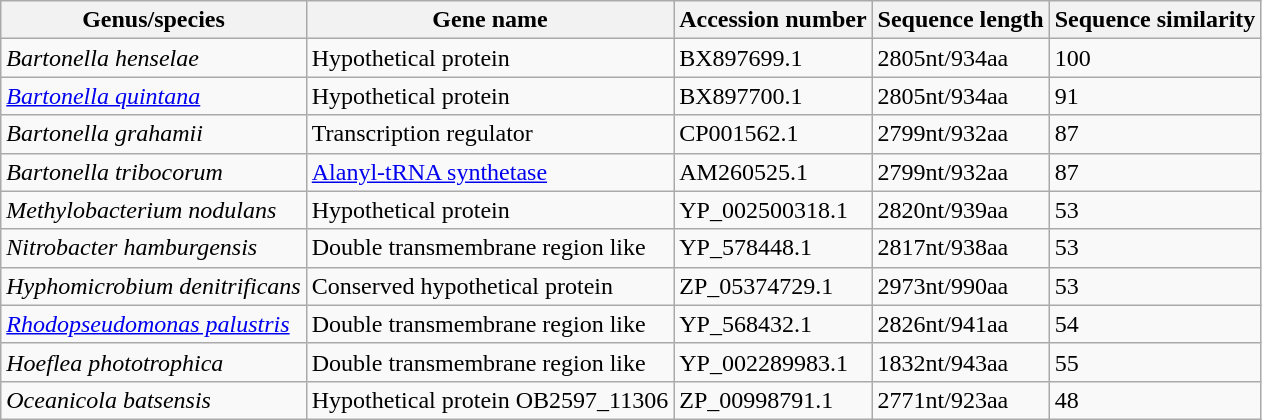<table class="wikitable">
<tr>
<th>Genus/species</th>
<th>Gene name</th>
<th>Accession number</th>
<th>Sequence length</th>
<th>Sequence similarity</th>
</tr>
<tr>
<td><em>Bartonella henselae</em></td>
<td>Hypothetical protein</td>
<td>BX897699.1</td>
<td>2805nt/934aa</td>
<td>100</td>
</tr>
<tr>
<td><em><a href='#'>Bartonella quintana</a></em></td>
<td>Hypothetical protein</td>
<td>BX897700.1</td>
<td>2805nt/934aa</td>
<td>91</td>
</tr>
<tr>
<td><em>Bartonella grahamii</em></td>
<td>Transcription regulator</td>
<td>CP001562.1</td>
<td>2799nt/932aa</td>
<td>87</td>
</tr>
<tr>
<td><em>Bartonella tribocorum</em></td>
<td><a href='#'>Alanyl-tRNA synthetase</a></td>
<td>AM260525.1</td>
<td>2799nt/932aa</td>
<td>87</td>
</tr>
<tr>
<td><em>Methylobacterium nodulans</em></td>
<td>Hypothetical protein</td>
<td>YP_002500318.1</td>
<td>2820nt/939aa</td>
<td>53</td>
</tr>
<tr>
<td><em>Nitrobacter hamburgensis</em></td>
<td>Double transmembrane region like</td>
<td>YP_578448.1</td>
<td>2817nt/938aa</td>
<td>53</td>
</tr>
<tr>
<td><em>Hyphomicrobium denitrificans</em></td>
<td>Conserved hypothetical protein</td>
<td>ZP_05374729.1</td>
<td>2973nt/990aa</td>
<td>53</td>
</tr>
<tr>
<td><em><a href='#'>Rhodopseudomonas palustris</a></em></td>
<td>Double transmembrane region like</td>
<td>YP_568432.1</td>
<td>2826nt/941aa</td>
<td>54</td>
</tr>
<tr>
<td><em>Hoeflea phototrophica</em></td>
<td>Double transmembrane region like</td>
<td>YP_002289983.1</td>
<td>1832nt/943aa</td>
<td>55</td>
</tr>
<tr>
<td><em>Oceanicola batsensis</em></td>
<td>Hypothetical protein OB2597_11306</td>
<td>ZP_00998791.1</td>
<td>2771nt/923aa</td>
<td>48</td>
</tr>
</table>
